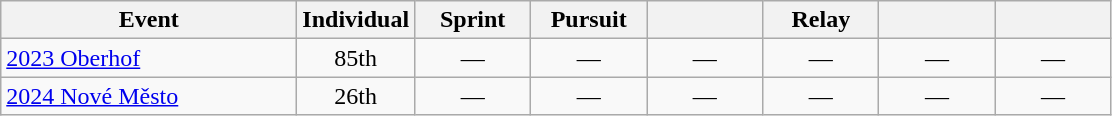<table class="wikitable" style="text-align: center;">
<tr ">
<th style="width:190px;">Event</th>
<th style="width:70px;">Individual</th>
<th style="width:70px;">Sprint</th>
<th style="width:70px;">Pursuit</th>
<th style="width:70px;"></th>
<th style="width:70px;">Relay</th>
<th style="width:70px;"></th>
<th style="width:70px;"></th>
</tr>
<tr>
<td align=left> <a href='#'>2023 Oberhof</a></td>
<td>85th</td>
<td>—</td>
<td>—</td>
<td>—</td>
<td>—</td>
<td>—</td>
<td>—</td>
</tr>
<tr>
<td align=left> <a href='#'>2024 Nové Město</a></td>
<td>26th</td>
<td>—</td>
<td>—</td>
<td>—</td>
<td>—</td>
<td>—</td>
<td>—</td>
</tr>
</table>
